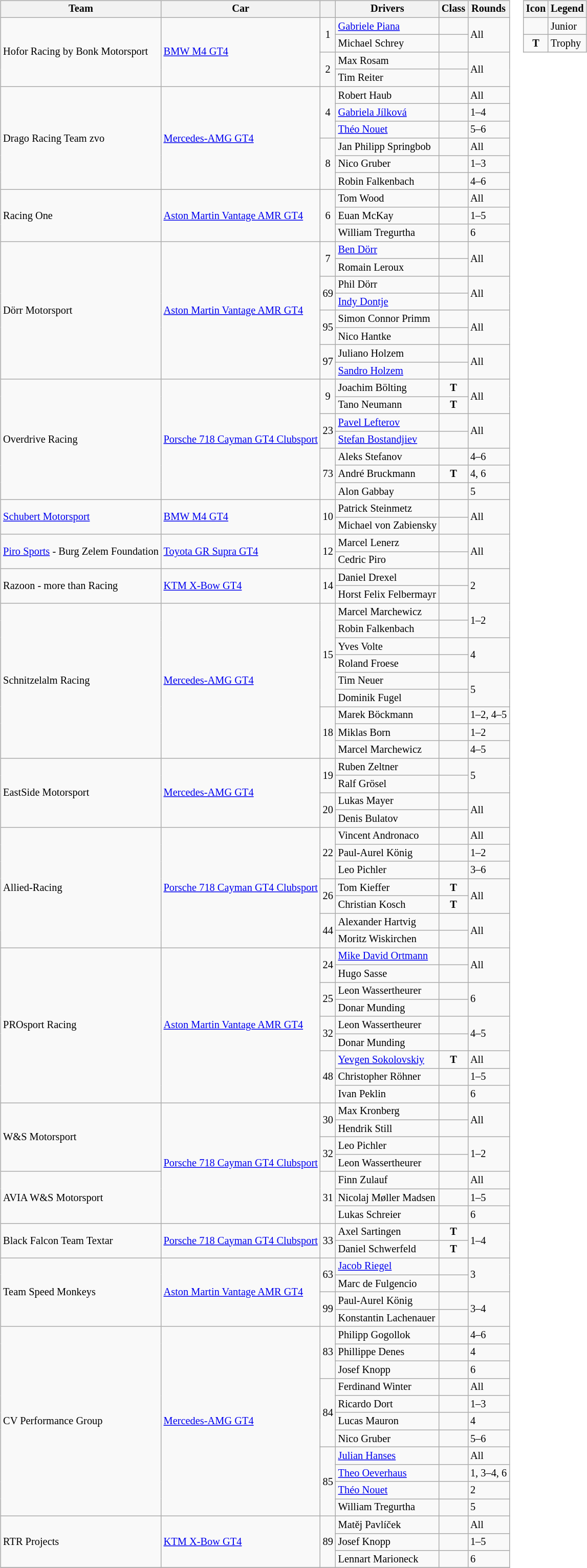<table>
<tr>
<td><br><table class="wikitable" style="font-size: 85%;">
<tr>
<th>Team</th>
<th>Car</th>
<th></th>
<th>Drivers</th>
<th>Class</th>
<th>Rounds</th>
</tr>
<tr>
<td rowspan="4"> Hofor Racing by Bonk Motorsport</td>
<td rowspan="4"><a href='#'>BMW M4 GT4</a></td>
<td rowspan="2" align="center">1</td>
<td> <a href='#'>Gabriele Piana</a></td>
<td></td>
<td rowspan="2">All</td>
</tr>
<tr>
<td> Michael Schrey</td>
<td></td>
</tr>
<tr>
<td rowspan="2" align="center">2</td>
<td> Max Rosam</td>
<td align="center"></td>
<td rowspan="2">All</td>
</tr>
<tr>
<td> Tim Reiter</td>
<td></td>
</tr>
<tr>
<td rowspan="6"> Drago Racing Team zvo</td>
<td rowspan="6"><a href='#'>Mercedes-AMG GT4</a></td>
<td rowspan="3" align="center">4</td>
<td> Robert Haub</td>
<td></td>
<td>All</td>
</tr>
<tr>
<td> <a href='#'>Gabriela Jílková</a></td>
<td></td>
<td>1–4</td>
</tr>
<tr>
<td> <a href='#'>Théo Nouet</a></td>
<td></td>
<td>5–6</td>
</tr>
<tr>
<td rowspan="3" align="center">8</td>
<td> Jan Philipp Springbob</td>
<td></td>
<td>All</td>
</tr>
<tr>
<td> Nico Gruber</td>
<td></td>
<td>1–3</td>
</tr>
<tr>
<td> Robin Falkenbach</td>
<td></td>
<td>4–6</td>
</tr>
<tr>
<td rowspan="3"> Racing One</td>
<td rowspan="3"><a href='#'>Aston Martin Vantage AMR GT4</a></td>
<td rowspan="3"  align="center">6</td>
<td> Tom Wood</td>
<td></td>
<td>All</td>
</tr>
<tr>
<td> Euan McKay</td>
<td></td>
<td>1–5</td>
</tr>
<tr>
<td> William Tregurtha</td>
<td></td>
<td>6</td>
</tr>
<tr>
<td rowspan="8"> Dörr Motorsport</td>
<td rowspan="8"><a href='#'>Aston Martin Vantage AMR GT4</a></td>
<td rowspan="2" align="center">7</td>
<td> <a href='#'>Ben Dörr</a></td>
<td align="center"></td>
<td rowspan="2">All</td>
</tr>
<tr>
<td> Romain Leroux</td>
<td align="center"></td>
</tr>
<tr>
<td rowspan="2" align="center">69</td>
<td> Phil Dörr</td>
<td></td>
<td rowspan="2">All</td>
</tr>
<tr>
<td> <a href='#'>Indy Dontje</a></td>
<td></td>
</tr>
<tr>
<td rowspan="2" align="center">95</td>
<td> Simon Connor Primm</td>
<td align="center"></td>
<td rowspan="2">All</td>
</tr>
<tr>
<td> Nico Hantke</td>
<td align="center"></td>
</tr>
<tr>
<td rowspan="2" align="center">97</td>
<td> Juliano Holzem</td>
<td align="center"></td>
<td rowspan="2">All</td>
</tr>
<tr>
<td> <a href='#'>Sandro Holzem</a></td>
<td align="center"></td>
</tr>
<tr>
<td rowspan="7"> Overdrive Racing</td>
<td rowspan="7"><a href='#'>Porsche 718 Cayman GT4 Clubsport</a></td>
<td rowspan="2" align="center">9</td>
<td> Joachim Bölting</td>
<td align="center"><strong><span>T</span></strong></td>
<td rowspan="2">All</td>
</tr>
<tr>
<td> Tano Neumann</td>
<td align="center"><strong><span>T</span></strong></td>
</tr>
<tr>
<td rowspan="2" align="center">23</td>
<td> <a href='#'>Pavel Lefterov</a></td>
<td></td>
<td rowspan="2">All</td>
</tr>
<tr>
<td> <a href='#'>Stefan Bostandjiev</a></td>
<td align="center"></td>
</tr>
<tr>
<td rowspan="3" align="center">73</td>
<td> Aleks Stefanov</td>
<td></td>
<td>4–6</td>
</tr>
<tr>
<td> André Bruckmann</td>
<td align="center"><strong><span>T</span></strong></td>
<td>4, 6</td>
</tr>
<tr>
<td> Alon Gabbay</td>
<td align="center"></td>
<td>5</td>
</tr>
<tr>
<td rowspan="2"> <a href='#'>Schubert Motorsport</a></td>
<td rowspan="2"><a href='#'>BMW M4 GT4</a></td>
<td rowspan="2" align="center">10</td>
<td> Patrick Steinmetz</td>
<td></td>
<td rowspan="2">All</td>
</tr>
<tr>
<td> Michael von Zabiensky</td>
<td></td>
</tr>
<tr>
<td rowspan="2"> <a href='#'>Piro Sports</a> - Burg Zelem Foundation</td>
<td rowspan="2"><a href='#'>Toyota GR Supra GT4</a></td>
<td rowspan="2" align="center">12</td>
<td> Marcel Lenerz</td>
<td></td>
<td rowspan="2">All</td>
</tr>
<tr>
<td> Cedric Piro</td>
<td></td>
</tr>
<tr>
<td rowspan="2"> Razoon - more than Racing</td>
<td rowspan="2"><a href='#'>KTM X-Bow GT4</a></td>
<td rowspan="2" align="center">14</td>
<td> Daniel Drexel</td>
<td></td>
<td rowspan="2">2</td>
</tr>
<tr>
<td> Horst Felix Felbermayr</td>
<td></td>
</tr>
<tr>
<td rowspan="9"> Schnitzelalm Racing</td>
<td rowspan="9"><a href='#'>Mercedes-AMG GT4</a></td>
<td rowspan="6" align="center">15</td>
<td> Marcel Marchewicz</td>
<td></td>
<td rowspan="2">1–2</td>
</tr>
<tr>
<td> Robin Falkenbach</td>
<td></td>
</tr>
<tr>
<td> Yves Volte</td>
<td></td>
<td rowspan="2">4</td>
</tr>
<tr>
<td> Roland Froese</td>
<td></td>
</tr>
<tr>
<td> Tim Neuer</td>
<td></td>
<td rowspan="2">5</td>
</tr>
<tr>
<td> Dominik Fugel</td>
<td></td>
</tr>
<tr>
<td rowspan="3" align="center">18</td>
<td> Marek Böckmann</td>
<td></td>
<td>1–2, 4–5</td>
</tr>
<tr>
<td> Miklas Born</td>
<td align="center"></td>
<td>1–2</td>
</tr>
<tr>
<td> Marcel Marchewicz</td>
<td></td>
<td>4–5</td>
</tr>
<tr>
<td rowspan="4"> EastSide Motorsport</td>
<td rowspan="4"><a href='#'>Mercedes-AMG GT4</a></td>
<td rowspan="2" align="center">19</td>
<td> Ruben Zeltner</td>
<td></td>
<td rowspan="2">5</td>
</tr>
<tr>
<td> Ralf Grösel</td>
<td></td>
</tr>
<tr>
<td rowspan="2" align="center">20</td>
<td> Lukas Mayer</td>
<td></td>
<td rowspan="2">All</td>
</tr>
<tr>
<td> Denis Bulatov</td>
<td></td>
</tr>
<tr>
<td rowspan="7"> Allied-Racing</td>
<td rowspan="7"><a href='#'>Porsche 718 Cayman GT4 Clubsport</a></td>
<td rowspan="3" align="center">22</td>
<td> Vincent Andronaco</td>
<td align="center"></td>
<td>All</td>
</tr>
<tr>
<td> Paul-Aurel König</td>
<td align="center"></td>
<td>1–2</td>
</tr>
<tr>
<td> Leo Pichler</td>
<td align="center"></td>
<td>3–6</td>
</tr>
<tr>
<td rowspan="2" align="center">26</td>
<td> Tom Kieffer</td>
<td align="center"><strong><span>T</span></strong></td>
<td rowspan="2">All</td>
</tr>
<tr>
<td> Christian Kosch</td>
<td align="center"><strong><span>T</span></strong></td>
</tr>
<tr>
<td rowspan="2" align="center">44</td>
<td> Alexander Hartvig</td>
<td align="center"></td>
<td rowspan="2">All</td>
</tr>
<tr>
<td> Moritz Wiskirchen</td>
<td align="center"></td>
</tr>
<tr>
<td rowspan="9"> PROsport Racing</td>
<td rowspan="9"><a href='#'>Aston Martin Vantage AMR GT4</a></td>
<td rowspan="2" align="center">24</td>
<td> <a href='#'>Mike David Ortmann</a></td>
<td></td>
<td rowspan="2">All</td>
</tr>
<tr>
<td> Hugo Sasse</td>
<td align="center"></td>
</tr>
<tr>
<td rowspan="2" align="center">25</td>
<td> Leon Wassertheurer</td>
<td align="center"></td>
<td rowspan="2">6</td>
</tr>
<tr>
<td> Donar Munding</td>
<td align="center"></td>
</tr>
<tr>
<td rowspan="2" align="center">32</td>
<td> Leon Wassertheurer</td>
<td align="center"></td>
<td rowspan="2">4–5</td>
</tr>
<tr>
<td> Donar Munding</td>
<td align="center"></td>
</tr>
<tr>
<td rowspan="3" align="center">48</td>
<td> <a href='#'>Yevgen Sokolovskiy</a></td>
<td align="center"><strong><span>T</span></strong></td>
<td>All</td>
</tr>
<tr>
<td> Christopher Röhner</td>
<td></td>
<td>1–5</td>
</tr>
<tr>
<td> Ivan Peklin</td>
<td></td>
<td>6</td>
</tr>
<tr>
<td rowspan="4"> W&S Motorsport</td>
<td rowspan="7"><a href='#'>Porsche 718 Cayman GT4 Clubsport</a></td>
<td rowspan="2" align="center">30</td>
<td> Max Kronberg</td>
<td></td>
<td rowspan="2">All</td>
</tr>
<tr>
<td> Hendrik Still</td>
<td></td>
</tr>
<tr>
<td rowspan="2" align="center">32</td>
<td> Leo Pichler</td>
<td align="center"></td>
<td rowspan="2">1–2</td>
</tr>
<tr>
<td> Leon Wassertheurer</td>
<td align="center"></td>
</tr>
<tr>
<td rowspan="3"> AVIA W&S Motorsport</td>
<td rowspan="3"  align="center">31</td>
<td> Finn Zulauf</td>
<td align="center"></td>
<td>All</td>
</tr>
<tr>
<td> Nicolaj Møller Madsen</td>
<td></td>
<td>1–5</td>
</tr>
<tr>
<td> Lukas Schreier</td>
<td></td>
<td>6</td>
</tr>
<tr>
<td rowspan="2"> Black Falcon Team Textar</td>
<td rowspan="2"><a href='#'>Porsche 718 Cayman GT4 Clubsport</a></td>
<td rowspan="2" align="center">33</td>
<td> Axel Sartingen</td>
<td align="center"><strong><span>T</span></strong></td>
<td rowspan="2">1–4</td>
</tr>
<tr>
<td> Daniel Schwerfeld</td>
<td align="center"><strong><span>T</span></strong></td>
</tr>
<tr>
<td rowspan="4"> Team Speed Monkeys</td>
<td rowspan="4"><a href='#'>Aston Martin Vantage AMR GT4</a></td>
<td rowspan="2" align="center">63</td>
<td> <a href='#'>Jacob Riegel</a></td>
<td align="center"></td>
<td rowspan="2">3</td>
</tr>
<tr>
<td> Marc de Fulgencio</td>
<td></td>
</tr>
<tr>
<td rowspan="2" align="center">99</td>
<td> Paul-Aurel König</td>
<td align="center"></td>
<td rowspan="2">3–4</td>
</tr>
<tr>
<td> Konstantin Lachenauer</td>
<td align="center"></td>
</tr>
<tr>
<td rowspan="11"> CV Performance Group</td>
<td rowspan="11"><a href='#'>Mercedes-AMG GT4</a></td>
<td rowspan="3" align="center">83</td>
<td> Philipp Gogollok</td>
<td align="center"></td>
<td>4–6</td>
</tr>
<tr>
<td> Phillippe Denes</td>
<td></td>
<td>4</td>
</tr>
<tr>
<td> Josef Knopp</td>
<td align="center"></td>
<td>6</td>
</tr>
<tr>
<td rowspan="4" align="center">84</td>
<td> Ferdinand Winter</td>
<td align="center"></td>
<td>All</td>
</tr>
<tr>
<td> Ricardo Dort</td>
<td align="center"></td>
<td>1–3</td>
</tr>
<tr>
<td> Lucas Mauron</td>
<td></td>
<td>4</td>
</tr>
<tr>
<td> Nico Gruber</td>
<td></td>
<td>5–6</td>
</tr>
<tr>
<td rowspan="4" align="center">85</td>
<td> <a href='#'>Julian Hanses</a></td>
<td></td>
<td>All</td>
</tr>
<tr>
<td> <a href='#'>Theo Oeverhaus</a></td>
<td align="center"></td>
<td>1, 3–4, 6</td>
</tr>
<tr>
<td> <a href='#'>Théo Nouet</a></td>
<td></td>
<td>2</td>
</tr>
<tr>
<td> William Tregurtha</td>
<td></td>
<td>5</td>
</tr>
<tr>
<td rowspan="3"> RTR Projects</td>
<td rowspan="3"><a href='#'>KTM X-Bow GT4</a></td>
<td rowspan="3"  align="center">89</td>
<td> Matěj Pavlíček</td>
<td align="center"></td>
<td>All</td>
</tr>
<tr>
<td> Josef Knopp</td>
<td align="center"></td>
<td>1–5</td>
</tr>
<tr>
<td> Lennart Marioneck</td>
<td></td>
<td>6</td>
</tr>
<tr>
</tr>
</table>
</td>
<td valign="top"><br><table class="wikitable" style="font-size: 85%;">
<tr>
<th>Icon</th>
<th>Legend</th>
</tr>
<tr>
<td align="center"></td>
<td>Junior</td>
</tr>
<tr>
<td align="center"><strong><span>T</span></strong></td>
<td>Trophy</td>
</tr>
</table>
</td>
</tr>
</table>
